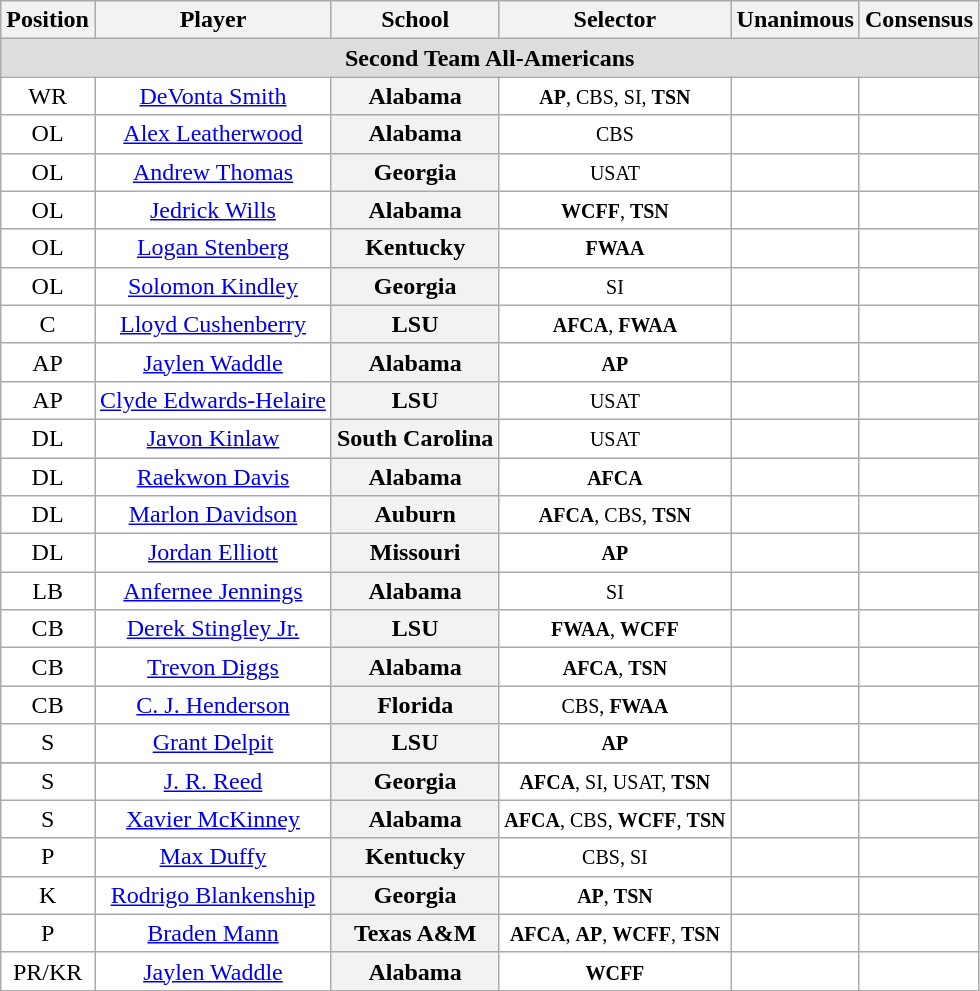<table class="wikitable">
<tr>
<th>Position</th>
<th>Player</th>
<th>School</th>
<th>Selector</th>
<th>Unanimous</th>
<th>Consensus</th>
</tr>
<tr>
<td colspan="6" style="text-align:center; background:#ddd;"><strong>Second Team All-Americans</strong></td>
</tr>
<tr style="text-align:center;">
<td style="background:white">WR</td>
<td style="background:white"><a href='#'>DeVonta Smith</a></td>
<th style=>Alabama</th>
<td style="background:white"><small><strong>AP</strong>, CBS, SI, <strong>TSN</strong></small></td>
<td style="background:white"></td>
<td style="background:white"></td>
</tr>
<tr style="text-align:center;">
<td style="background:white">OL</td>
<td style="background:white"><a href='#'>Alex Leatherwood</a></td>
<th style=>Alabama</th>
<td style="background:white"><small>CBS</small></td>
<td style="background:white"></td>
<td style="background:white"></td>
</tr>
<tr style="text-align:center;">
<td style="background:white">OL</td>
<td style="background:white"><a href='#'>Andrew Thomas</a></td>
<th style=>Georgia</th>
<td style="background:white"><small>USAT</small></td>
<td style="background:white"></td>
<td style="background:white"></td>
</tr>
<tr style="text-align:center;">
<td style="background:white">OL</td>
<td style="background:white"><a href='#'>Jedrick Wills</a></td>
<th style=>Alabama</th>
<td style="background:white"><small><strong>WCFF</strong>, <strong>TSN</strong></small></td>
<td style="background:white"></td>
<td style="background:white"></td>
</tr>
<tr style="text-align:center;">
<td style="background:white">OL</td>
<td style="background:white"><a href='#'>Logan Stenberg</a></td>
<th style=>Kentucky</th>
<td style="background:white"><small><strong>FWAA</strong></small></td>
<td style="background:white"></td>
<td style="background:white"></td>
</tr>
<tr style="text-align:center;">
<td style="background:white">OL</td>
<td style="background:white"><a href='#'>Solomon Kindley</a></td>
<th style=>Georgia</th>
<td style="background:white"><small>SI</small></td>
<td style="background:white"></td>
<td style="background:white"></td>
</tr>
<tr style="text-align:center;">
<td style="background:white">C</td>
<td style="background:white"><a href='#'>Lloyd Cushenberry</a></td>
<th style=>LSU</th>
<td style="background:white"><small><strong>AFCA</strong>, <strong>FWAA</strong></small></td>
<td style="background:white"></td>
<td style="background:white"></td>
</tr>
<tr style="text-align:center;">
<td style="background:white">AP</td>
<td style="background:white"><a href='#'>Jaylen Waddle</a></td>
<th style=>Alabama</th>
<td style="background:white"><small><strong>AP</strong></small></td>
<td style="background:white"></td>
<td style="background:white"></td>
</tr>
<tr style="text-align:center;">
<td style="background:white">AP</td>
<td style="background:white"><a href='#'>Clyde Edwards-Helaire</a></td>
<th style=>LSU</th>
<td style="background:white"><small>USAT</small></td>
<td style="background:white"></td>
<td style="background:white"></td>
</tr>
<tr style="text-align:center;">
<td style="background:white">DL</td>
<td style="background:white"><a href='#'>Javon Kinlaw</a></td>
<th style=>South Carolina</th>
<td style="background:white"><small>USAT</small></td>
<td style="background:white"></td>
<td style="background:white"></td>
</tr>
<tr style="text-align:center;">
<td style="background:white">DL</td>
<td style="background:white"><a href='#'>Raekwon Davis</a></td>
<th style=>Alabama</th>
<td style="background:white"><small><strong>AFCA</strong></small></td>
<td style="background:white"></td>
<td style="background:white"></td>
</tr>
<tr style="text-align:center;">
<td style="background:white">DL</td>
<td style="background:white"><a href='#'>Marlon Davidson</a></td>
<th style=>Auburn</th>
<td style="background:white"><small><strong>AFCA</strong>, CBS, <strong>TSN</strong></small></td>
<td style="background:white"></td>
<td style="background:white"></td>
</tr>
<tr style="text-align:center;">
<td style="background:white">DL</td>
<td style="background:white"><a href='#'>Jordan Elliott</a></td>
<th style=>Missouri</th>
<td style="background:white"><small><strong>AP</strong></small></td>
<td style="background:white"></td>
<td style="background:white"></td>
</tr>
<tr style="text-align:center;">
<td style="background:white">LB</td>
<td style="background:white"><a href='#'>Anfernee Jennings</a></td>
<th style=>Alabama</th>
<td style="background:white"><small>SI</small></td>
<td style="background:white"></td>
<td style="background:white"></td>
</tr>
<tr style="text-align:center;">
<td style="background:white">CB</td>
<td style="background:white"><a href='#'>Derek Stingley Jr.</a></td>
<th style=>LSU</th>
<td style="background:white"><small><strong>FWAA</strong>, <strong>WCFF</strong></small></td>
<td style="background:white"></td>
<td style="background:white"></td>
</tr>
<tr style="text-align:center;">
<td style="background:white">CB</td>
<td style="background:white"><a href='#'>Trevon Diggs</a></td>
<th style=>Alabama</th>
<td style="background:white"><small><strong>AFCA</strong>, <strong>TSN</strong></small></td>
<td style="background:white"></td>
<td style="background:white"></td>
</tr>
<tr style="text-align:center;">
<td style="background:white">CB</td>
<td style="background:white"><a href='#'>C. J. Henderson</a></td>
<th style=>Florida</th>
<td style="background:white"><small>CBS, <strong>FWAA</strong></small></td>
<td style="background:white"></td>
<td style="background:white"></td>
</tr>
<tr style="text-align:center;">
<td style="background:white">S</td>
<td style="background:white"><a href='#'>Grant Delpit</a></td>
<th style=>LSU</th>
<td style="background:white"><small><strong>AP</strong></small></td>
<td style="background:white"></td>
<td style="background:white"></td>
</tr>
<tr style="text-align:center;">
</tr>
<tr style="text-align:center;">
<td style="background:white">S</td>
<td style="background:white"><a href='#'>J. R. Reed</a></td>
<th style=>Georgia</th>
<td style="background:white"><small><strong>AFCA</strong>, SI, USAT, <strong>TSN</strong></small></td>
<td style="background:white"></td>
<td style="background:white"></td>
</tr>
<tr style="text-align:center;">
<td style="background:white">S</td>
<td style="background:white"><a href='#'>Xavier McKinney</a></td>
<th style=>Alabama</th>
<td style="background:white"><small><strong>AFCA</strong>, CBS, <strong>WCFF</strong>, <strong>TSN</strong></small></td>
<td style="background:white"></td>
<td style="background:white"></td>
</tr>
<tr style="text-align:center;">
<td style="background:white">P</td>
<td style="background:white"><a href='#'>Max Duffy</a></td>
<th style=>Kentucky</th>
<td style="background:white"><small>CBS, SI</small></td>
<td style="background:white"></td>
<td style="background:white"></td>
</tr>
<tr style="text-align:center;">
<td style="background:white">K</td>
<td style="background:white"><a href='#'>Rodrigo Blankenship</a></td>
<th style=>Georgia</th>
<td style="background:white"><small><strong>AP</strong>, <strong>TSN</strong></small></td>
<td style="background:white"></td>
<td style="background:white"></td>
</tr>
<tr style="text-align:center;">
<td style="background:white">P</td>
<td style="background:white"><a href='#'>Braden Mann</a></td>
<th style=>Texas A&M</th>
<td style="background:white"><small><strong>AFCA</strong>, <strong>AP</strong>, <strong>WCFF</strong>, <strong>TSN</strong></small></td>
<td style="background:white"></td>
<td style="background:white"></td>
</tr>
<tr style="text-align:center;">
<td style="background:white">PR/KR</td>
<td style="background:white"><a href='#'>Jaylen Waddle</a></td>
<th style=>Alabama</th>
<td style="background:white"><small><strong>WCFF</strong></small></td>
<td style="background:white"></td>
<td style="background:white"></td>
</tr>
<tr style="text-align:center;">
</tr>
</table>
